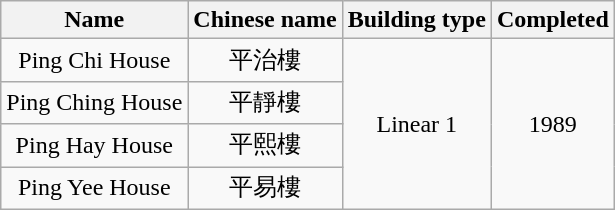<table class="wikitable" style="text-align: center">
<tr>
<th>Name</th>
<th>Chinese name</th>
<th>Building type</th>
<th>Completed</th>
</tr>
<tr>
<td>Ping Chi House</td>
<td>平治樓</td>
<td rowspan="4">Linear 1</td>
<td rowspan="4">1989</td>
</tr>
<tr>
<td>Ping Ching House</td>
<td>平靜樓</td>
</tr>
<tr>
<td>Ping Hay House</td>
<td>平熙樓</td>
</tr>
<tr>
<td>Ping Yee House</td>
<td>平易樓</td>
</tr>
</table>
